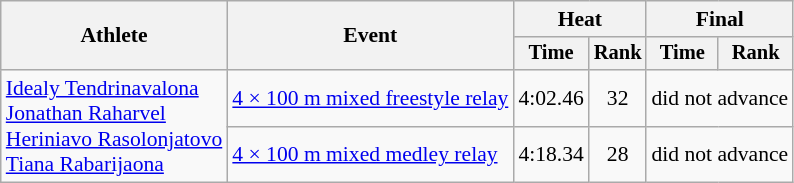<table class=wikitable style="font-size:90%">
<tr>
<th rowspan="2">Athlete</th>
<th rowspan="2">Event</th>
<th colspan="2">Heat</th>
<th colspan="2">Final</th>
</tr>
<tr style="font-size:95%">
<th>Time</th>
<th>Rank</th>
<th>Time</th>
<th>Rank</th>
</tr>
<tr align=center>
<td align=left rowspan=2><a href='#'>Idealy Tendrinavalona</a><br><a href='#'>Jonathan Raharvel</a><br><a href='#'>Heriniavo Rasolonjatovo</a><br><a href='#'>Tiana Rabarijaona</a></td>
<td align=left><a href='#'>4 × 100 m mixed freestyle relay</a></td>
<td>4:02.46</td>
<td>32</td>
<td colspan=2>did not advance</td>
</tr>
<tr align=center>
<td align=left><a href='#'>4 × 100 m mixed medley relay</a></td>
<td>4:18.34</td>
<td>28</td>
<td colspan=2>did not advance</td>
</tr>
</table>
